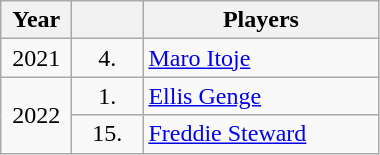<table class="wikitable">
<tr>
<th width=40>Year</th>
<th width=40></th>
<th width=150>Players</th>
</tr>
<tr>
<td align=center>2021</td>
<td align=center>4.</td>
<td><a href='#'>Maro Itoje</a></td>
</tr>
<tr>
<td rowspan=2 align=center>2022</td>
<td align=center>1.</td>
<td><a href='#'>Ellis Genge</a></td>
</tr>
<tr>
<td align=center>15.</td>
<td><a href='#'>Freddie Steward</a></td>
</tr>
</table>
